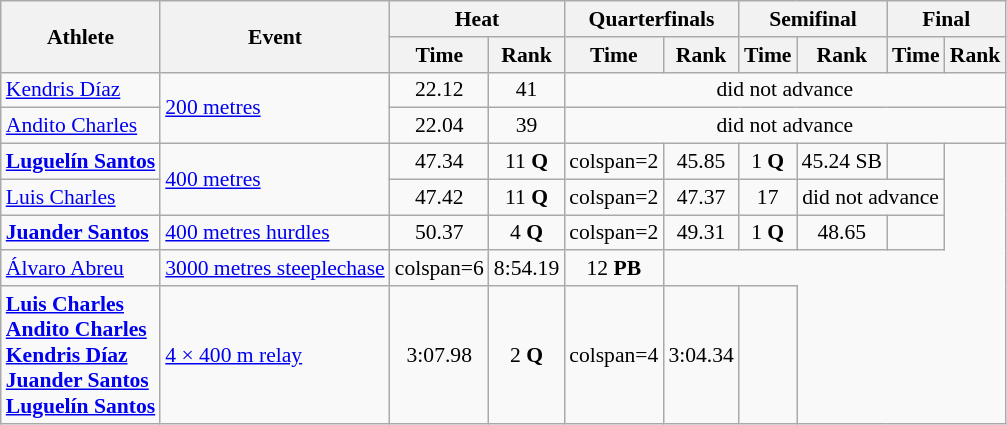<table class="wikitable" style="font-size:90%">
<tr>
<th rowspan="2">Athlete</th>
<th rowspan="2">Event</th>
<th colspan="2">Heat</th>
<th colspan="2">Quarterfinals</th>
<th colspan="2">Semifinal</th>
<th colspan="2">Final</th>
</tr>
<tr>
<th>Time</th>
<th>Rank</th>
<th>Time</th>
<th>Rank</th>
<th>Time</th>
<th>Rank</th>
<th>Time</th>
<th>Rank</th>
</tr>
<tr align=center>
<td align=left><a href='#'>Kendris Díaz</a></td>
<td align=left rowspan = 2><a href='#'>200 metres</a></td>
<td>22.12</td>
<td>41</td>
<td colspan=6>did not advance</td>
</tr>
<tr align=center>
<td align=left><a href='#'>Andito Charles</a></td>
<td>22.04</td>
<td>39</td>
<td colspan=6>did not advance</td>
</tr>
<tr align=center>
<td align=left><strong><a href='#'>Luguelín Santos</a></strong></td>
<td align=left rowspan = 2><a href='#'>400 metres</a></td>
<td>47.34</td>
<td>11 <strong>Q</strong></td>
<td>colspan=2 </td>
<td>45.85</td>
<td>1 <strong>Q</strong></td>
<td>45.24 SB</td>
<td></td>
</tr>
<tr align=center>
<td align=left><a href='#'>Luis Charles</a></td>
<td>47.42</td>
<td>11 <strong>Q</strong></td>
<td>colspan=2 </td>
<td>47.37</td>
<td>17</td>
<td colspan=2>did not advance</td>
</tr>
<tr style=text-align:center>
<td style=text-align:left><strong><a href='#'>Juander Santos</a></strong></td>
<td style=text-align:left><a href='#'>400 metres hurdles</a></td>
<td>50.37</td>
<td>4 <strong>Q</strong></td>
<td>colspan=2 </td>
<td>49.31</td>
<td>1 <strong>Q</strong></td>
<td>48.65</td>
<td></td>
</tr>
<tr style=text-align:center>
<td style=text-align:left><a href='#'>Álvaro Abreu</a></td>
<td style=text-align:left><a href='#'>3000 metres steeplechase</a></td>
<td>colspan=6 </td>
<td>8:54.19</td>
<td>12 <strong>PB</strong></td>
</tr>
<tr style=text-align:center>
<td align=left><strong><a href='#'>Luis Charles</a><br><a href='#'>Andito Charles</a><br><a href='#'>Kendris Díaz</a><br><a href='#'>Juander Santos</a><br><a href='#'>Luguelín Santos</a></strong></td>
<td align=left><a href='#'>4 × 400 m relay</a></td>
<td>3:07.98</td>
<td>2 <strong>Q</strong></td>
<td>colspan=4 </td>
<td>3:04.34</td>
<td></td>
</tr>
</table>
